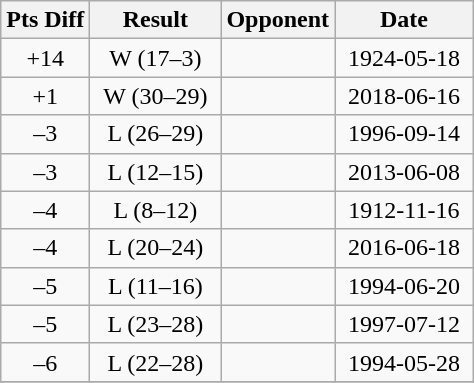<table class="wikitable sortable" style="text-align: center;">
<tr>
<th>Pts Diff</th>
<th width=80px>Result</th>
<th>Opponent</th>
<th width=85px>Date</th>
</tr>
<tr>
<td>+14</td>
<td>W (17–3)</td>
<td style="text-align:left"></td>
<td>1924-05-18</td>
</tr>
<tr>
<td>+1</td>
<td>W (30–29)</td>
<td style="text-align:left"></td>
<td>2018-06-16</td>
</tr>
<tr>
<td>–3</td>
<td>L (26–29)</td>
<td style="text-align:left"></td>
<td>1996-09-14</td>
</tr>
<tr>
<td>–3</td>
<td>L (12–15)</td>
<td style="text-align:left"></td>
<td>2013-06-08</td>
</tr>
<tr>
<td>–4</td>
<td>L (8–12)</td>
<td style="text-align:left"></td>
<td>1912-11-16</td>
</tr>
<tr>
<td>–4</td>
<td>L (20–24)</td>
<td style="text-align:left"></td>
<td>2016-06-18</td>
</tr>
<tr>
<td>–5</td>
<td>L (11–16)</td>
<td style="text-align:left"></td>
<td>1994-06-20</td>
</tr>
<tr>
<td>–5</td>
<td>L (23–28)</td>
<td style="text-align:left"></td>
<td>1997-07-12</td>
</tr>
<tr>
<td>–6</td>
<td>L (22–28)</td>
<td style="text-align:left"></td>
<td>1994-05-28</td>
</tr>
<tr>
</tr>
</table>
